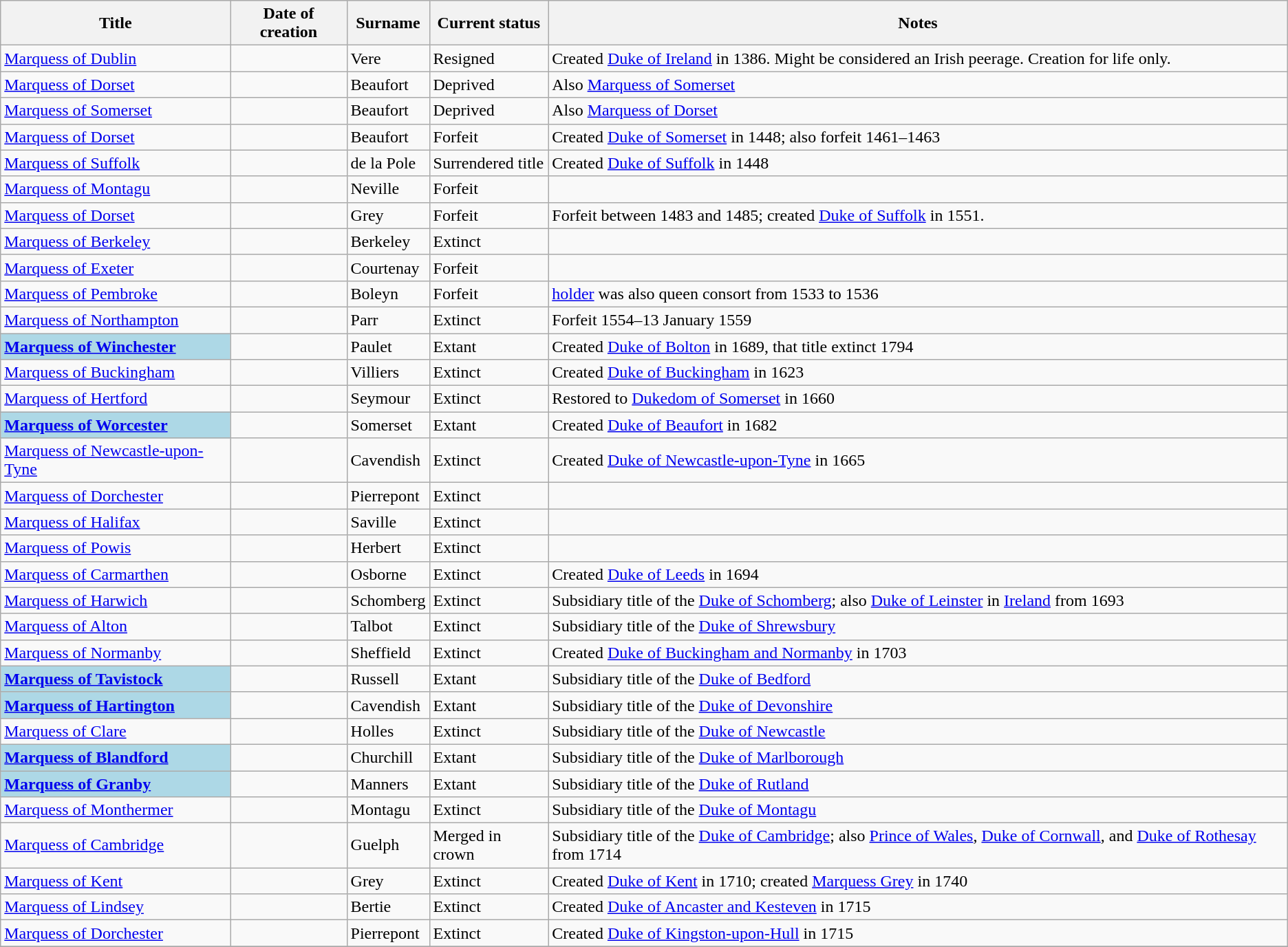<table class="wikitable sortable">
<tr>
<th>Title</th>
<th>Date of creation</th>
<th>Surname</th>
<th>Current status</th>
<th>Notes</th>
</tr>
<tr>
<td><a href='#'>Marquess of Dublin</a></td>
<td></td>
<td>Vere</td>
<td>Resigned </td>
<td>Created <a href='#'>Duke of Ireland</a> in 1386.  Might be considered an Irish peerage. Creation for life only.</td>
</tr>
<tr>
<td><a href='#'>Marquess of Dorset</a></td>
<td></td>
<td>Beaufort</td>
<td>Deprived </td>
<td>Also <a href='#'>Marquess of Somerset</a></td>
</tr>
<tr>
<td><a href='#'>Marquess of Somerset</a></td>
<td></td>
<td>Beaufort</td>
<td>Deprived </td>
<td>Also <a href='#'>Marquess of Dorset</a></td>
</tr>
<tr>
<td><a href='#'>Marquess of Dorset</a></td>
<td></td>
<td>Beaufort</td>
<td>Forfeit </td>
<td>Created <a href='#'>Duke of Somerset</a> in 1448; also forfeit 1461–1463</td>
</tr>
<tr>
<td><a href='#'>Marquess of Suffolk</a></td>
<td></td>
<td>de la Pole</td>
<td>Surrendered title </td>
<td>Created <a href='#'>Duke of Suffolk</a> in 1448</td>
</tr>
<tr>
<td><a href='#'>Marquess of Montagu</a></td>
<td></td>
<td>Neville</td>
<td>Forfeit </td>
<td> </td>
</tr>
<tr>
<td><a href='#'>Marquess of Dorset</a></td>
<td></td>
<td>Grey</td>
<td>Forfeit </td>
<td>Forfeit between 1483 and 1485; created <a href='#'>Duke of Suffolk</a> in 1551.</td>
</tr>
<tr>
<td><a href='#'>Marquess of Berkeley</a></td>
<td></td>
<td>Berkeley</td>
<td>Extinct </td>
<td> </td>
</tr>
<tr>
<td><a href='#'>Marquess of Exeter</a></td>
<td></td>
<td>Courtenay</td>
<td>Forfeit </td>
<td> </td>
</tr>
<tr>
<td><a href='#'>Marquess of Pembroke</a></td>
<td></td>
<td>Boleyn</td>
<td>Forfeit </td>
<td><a href='#'>holder</a> was also queen consort from 1533 to 1536</td>
</tr>
<tr>
<td><a href='#'>Marquess of Northampton</a></td>
<td></td>
<td>Parr</td>
<td>Extinct </td>
<td>Forfeit 1554–13 January 1559</td>
</tr>
<tr>
<td style="background:#ADD8E6;"><strong><a href='#'>Marquess of Winchester</a></strong></td>
<td></td>
<td>Paulet</td>
<td>Extant</td>
<td>Created <a href='#'>Duke of Bolton</a> in 1689, that title extinct 1794</td>
</tr>
<tr>
<td><a href='#'>Marquess of Buckingham</a></td>
<td></td>
<td>Villiers</td>
<td>Extinct </td>
<td>Created <a href='#'>Duke of Buckingham</a> in 1623</td>
</tr>
<tr>
<td><a href='#'>Marquess of Hertford</a></td>
<td></td>
<td>Seymour</td>
<td>Extinct </td>
<td>Restored to <a href='#'>Dukedom of Somerset</a> in 1660</td>
</tr>
<tr>
<td style="background:#ADD8E6;"><strong><a href='#'>Marquess of Worcester</a></strong></td>
<td></td>
<td>Somerset</td>
<td>Extant</td>
<td>Created <a href='#'>Duke of Beaufort</a> in 1682</td>
</tr>
<tr>
<td><a href='#'>Marquess of Newcastle-upon-Tyne</a></td>
<td></td>
<td>Cavendish</td>
<td>Extinct </td>
<td>Created <a href='#'>Duke of Newcastle-upon-Tyne</a> in 1665</td>
</tr>
<tr>
<td><a href='#'>Marquess of Dorchester</a></td>
<td></td>
<td>Pierrepont</td>
<td>Extinct </td>
<td> </td>
</tr>
<tr>
<td><a href='#'>Marquess of Halifax</a></td>
<td></td>
<td>Saville</td>
<td>Extinct </td>
<td> </td>
</tr>
<tr>
<td><a href='#'>Marquess of Powis</a></td>
<td></td>
<td>Herbert</td>
<td>Extinct </td>
<td> </td>
</tr>
<tr>
<td><a href='#'>Marquess of Carmarthen</a></td>
<td></td>
<td>Osborne</td>
<td>Extinct </td>
<td>Created <a href='#'>Duke of Leeds</a> in 1694</td>
</tr>
<tr>
<td><a href='#'>Marquess of Harwich</a></td>
<td></td>
<td>Schomberg</td>
<td>Extinct </td>
<td>Subsidiary title of the <a href='#'>Duke of Schomberg</a>; also <a href='#'>Duke of Leinster</a> in <a href='#'>Ireland</a> from 1693</td>
</tr>
<tr>
<td><a href='#'>Marquess of Alton</a></td>
<td></td>
<td>Talbot</td>
<td>Extinct </td>
<td>Subsidiary title of the <a href='#'>Duke of Shrewsbury</a></td>
</tr>
<tr>
<td><a href='#'>Marquess of Normanby</a></td>
<td></td>
<td>Sheffield</td>
<td>Extinct </td>
<td>Created <a href='#'>Duke of Buckingham and Normanby</a> in 1703</td>
</tr>
<tr>
<td style="background:#ADD8E6;"><strong><a href='#'>Marquess of Tavistock</a></strong></td>
<td></td>
<td>Russell</td>
<td>Extant</td>
<td>Subsidiary title of the <a href='#'>Duke of Bedford</a></td>
</tr>
<tr>
<td style="background:#ADD8E6;"><strong><a href='#'>Marquess of Hartington</a></strong></td>
<td></td>
<td>Cavendish</td>
<td>Extant</td>
<td>Subsidiary title of the <a href='#'>Duke of Devonshire</a></td>
</tr>
<tr>
<td><a href='#'>Marquess of Clare</a></td>
<td></td>
<td>Holles</td>
<td>Extinct </td>
<td>Subsidiary title of the <a href='#'>Duke of Newcastle</a></td>
</tr>
<tr>
<td style="background:#ADD8E6;"><strong><a href='#'>Marquess of Blandford</a></strong></td>
<td></td>
<td>Churchill</td>
<td>Extant</td>
<td>Subsidiary title of the <a href='#'>Duke of Marlborough</a></td>
</tr>
<tr>
<td style="background:#ADD8E6;"><strong><a href='#'>Marquess of Granby</a></strong></td>
<td></td>
<td>Manners</td>
<td>Extant</td>
<td>Subsidiary title of the <a href='#'>Duke of Rutland</a></td>
</tr>
<tr>
<td><a href='#'>Marquess of Monthermer</a></td>
<td></td>
<td>Montagu</td>
<td>Extinct </td>
<td>Subsidiary title of the <a href='#'>Duke of Montagu</a></td>
</tr>
<tr>
<td><a href='#'>Marquess of Cambridge</a></td>
<td></td>
<td>Guelph</td>
<td>Merged in crown </td>
<td>Subsidiary title of the <a href='#'>Duke of Cambridge</a>; also <a href='#'>Prince of Wales</a>, <a href='#'>Duke of Cornwall</a>, and <a href='#'>Duke of Rothesay</a> from 1714</td>
</tr>
<tr>
<td><a href='#'>Marquess of Kent</a></td>
<td></td>
<td>Grey</td>
<td>Extinct </td>
<td>Created <a href='#'>Duke of Kent</a> in 1710; created <a href='#'>Marquess Grey</a> in 1740</td>
</tr>
<tr>
<td><a href='#'>Marquess of Lindsey</a></td>
<td></td>
<td>Bertie</td>
<td>Extinct </td>
<td>Created <a href='#'>Duke of Ancaster and Kesteven</a> in 1715</td>
</tr>
<tr>
<td><a href='#'>Marquess of Dorchester</a></td>
<td></td>
<td>Pierrepont</td>
<td>Extinct </td>
<td>Created <a href='#'>Duke of Kingston-upon-Hull</a> in 1715</td>
</tr>
<tr>
</tr>
</table>
